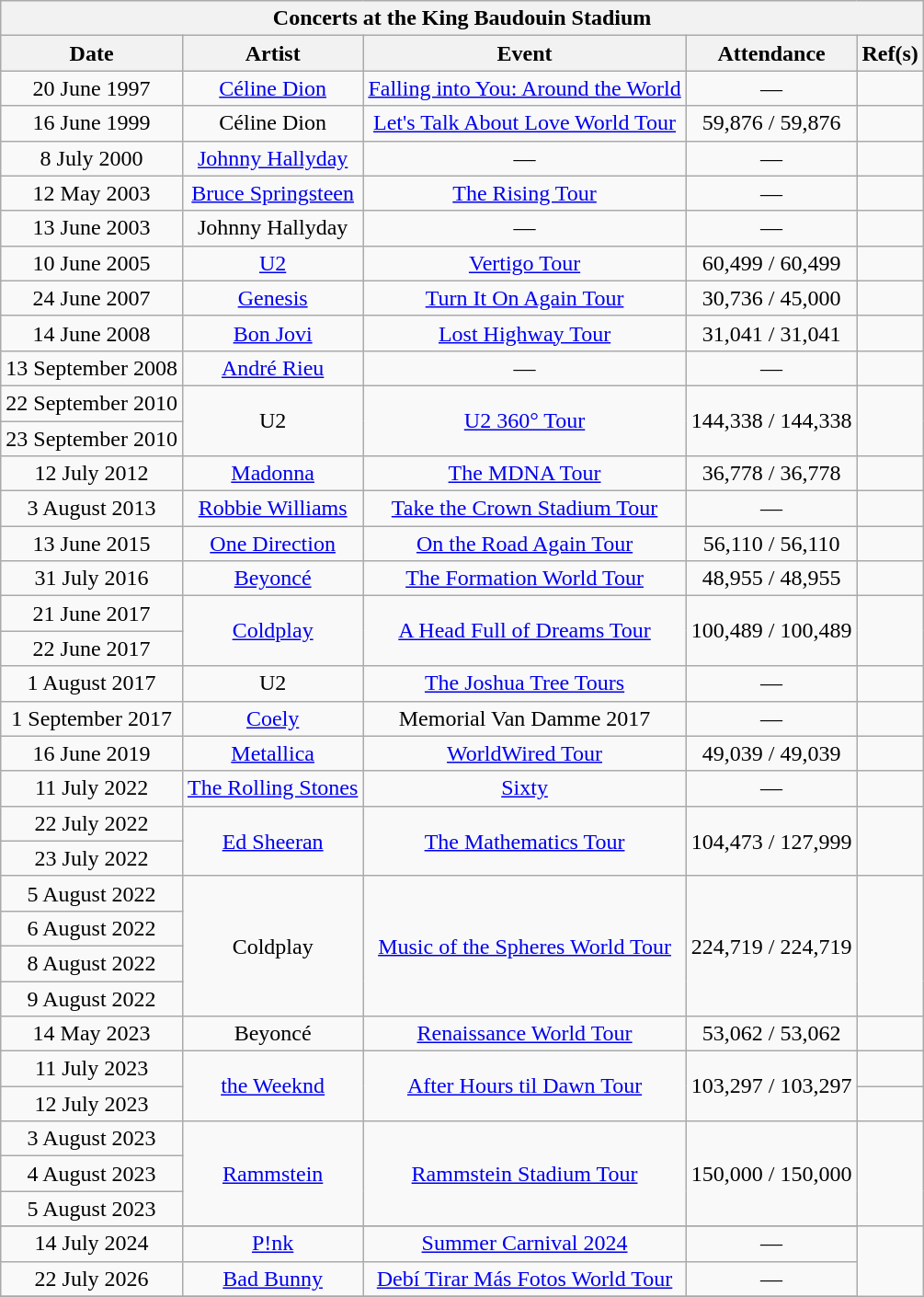<table class="wikitable" style="text-align:center;">
<tr>
<th colspan=5>Concerts at the King Baudouin Stadium</th>
</tr>
<tr>
<th>Date</th>
<th>Artist</th>
<th>Event</th>
<th>Attendance</th>
<th>Ref(s)</th>
</tr>
<tr>
<td>20 June 1997</td>
<td><a href='#'>Céline Dion</a></td>
<td><a href='#'>Falling into You: Around the World</a></td>
<td>—</td>
<td></td>
</tr>
<tr>
<td>16 June 1999</td>
<td>Céline Dion</td>
<td><a href='#'>Let's Talk About Love World Tour</a></td>
<td>59,876 / 59,876</td>
<td></td>
</tr>
<tr>
<td>8 July 2000</td>
<td><a href='#'>Johnny Hallyday</a></td>
<td>—</td>
<td>—</td>
<td></td>
</tr>
<tr>
<td>12 May 2003</td>
<td><a href='#'>Bruce Springsteen</a></td>
<td><a href='#'>The Rising Tour</a></td>
<td>—</td>
<td></td>
</tr>
<tr>
<td>13 June 2003</td>
<td>Johnny Hallyday</td>
<td>—</td>
<td>—</td>
<td></td>
</tr>
<tr>
<td>10 June 2005</td>
<td><a href='#'>U2</a></td>
<td><a href='#'>Vertigo Tour</a></td>
<td>60,499 / 60,499</td>
<td></td>
</tr>
<tr>
<td>24 June 2007</td>
<td><a href='#'>Genesis</a></td>
<td><a href='#'>Turn It On Again Tour</a></td>
<td>30,736 / 45,000</td>
<td></td>
</tr>
<tr>
<td>14 June 2008</td>
<td><a href='#'>Bon Jovi</a></td>
<td><a href='#'>Lost Highway Tour</a></td>
<td>31,041 / 31,041</td>
<td></td>
</tr>
<tr>
<td>13 September 2008</td>
<td><a href='#'>André Rieu</a></td>
<td>—</td>
<td>—</td>
<td></td>
</tr>
<tr>
<td>22 September 2010</td>
<td rowspan="2">U2</td>
<td rowspan="2"><a href='#'>U2 360° Tour</a></td>
<td rowspan="2">144,338 / 144,338</td>
<td rowspan="2"></td>
</tr>
<tr>
<td>23 September 2010</td>
</tr>
<tr>
<td>12 July 2012</td>
<td><a href='#'>Madonna</a></td>
<td><a href='#'>The MDNA Tour</a></td>
<td>36,778 / 36,778</td>
<td></td>
</tr>
<tr>
<td>3 August 2013</td>
<td><a href='#'>Robbie Williams</a></td>
<td><a href='#'>Take the Crown Stadium Tour</a></td>
<td>—</td>
<td></td>
</tr>
<tr>
<td>13 June 2015</td>
<td><a href='#'>One Direction</a></td>
<td><a href='#'>On the Road Again Tour</a></td>
<td>56,110 / 56,110</td>
<td></td>
</tr>
<tr>
<td>31 July 2016</td>
<td><a href='#'>Beyoncé</a></td>
<td><a href='#'>The Formation World Tour</a></td>
<td>48,955 / 48,955</td>
<td></td>
</tr>
<tr>
<td>21 June 2017</td>
<td rowspan="2"><a href='#'>Coldplay</a></td>
<td rowspan="2"><a href='#'>A Head Full of Dreams Tour</a></td>
<td rowspan="2">100,489 / 100,489</td>
<td rowspan="2"></td>
</tr>
<tr>
<td>22 June 2017</td>
</tr>
<tr>
<td>1 August 2017</td>
<td>U2</td>
<td><a href='#'>The Joshua Tree Tours</a></td>
<td>—</td>
<td></td>
</tr>
<tr>
<td>1 September 2017</td>
<td><a href='#'>Coely</a></td>
<td>Memorial Van Damme 2017</td>
<td>—</td>
<td></td>
</tr>
<tr>
<td>16 June 2019</td>
<td><a href='#'>Metallica</a></td>
<td><a href='#'>WorldWired Tour</a></td>
<td>49,039 / 49,039</td>
<td></td>
</tr>
<tr>
<td>11 July 2022</td>
<td><a href='#'>The Rolling Stones</a></td>
<td><a href='#'>Sixty</a></td>
<td>—</td>
<td></td>
</tr>
<tr>
<td>22 July 2022</td>
<td rowspan="2"><a href='#'>Ed Sheeran</a></td>
<td rowspan="2"><a href='#'>The Mathematics Tour</a></td>
<td rowspan="2">104,473 / 127,999</td>
<td rowspan="2"></td>
</tr>
<tr>
<td>23 July 2022</td>
</tr>
<tr>
<td>5 August 2022</td>
<td rowspan="4">Coldplay</td>
<td rowspan="4"><a href='#'>Music of the Spheres World Tour</a></td>
<td rowspan="4">224,719 / 224,719</td>
<td rowspan="4"></td>
</tr>
<tr>
<td>6 August 2022</td>
</tr>
<tr>
<td>8 August 2022</td>
</tr>
<tr>
<td>9 August 2022</td>
</tr>
<tr>
<td>14 May 2023</td>
<td>Beyoncé</td>
<td><a href='#'>Renaissance World Tour</a></td>
<td>53,062 / 53,062</td>
<td></td>
</tr>
<tr>
<td>11 July 2023</td>
<td rowspan="2"><a href='#'>the Weeknd</a></td>
<td rowspan="2"><a href='#'>After Hours til Dawn Tour</a></td>
<td rowspan="2">103,297 / 103,297</td>
<td></td>
</tr>
<tr>
<td>12 July 2023</td>
</tr>
<tr>
<td>3 August 2023</td>
<td rowspan="3"><a href='#'>Rammstein</a></td>
<td rowspan="3"><a href='#'>Rammstein Stadium Tour </a></td>
<td rowspan="3">150,000 / 150,000</td>
<td rowspan="3"></td>
</tr>
<tr>
<td>4 August 2023</td>
</tr>
<tr>
<td>5 August 2023</td>
</tr>
<tr>
</tr>
<tr>
<td>14 July 2024</td>
<td><a href='#'>P!nk</a></td>
<td><a href='#'>Summer Carnival 2024</a></td>
<td>—</td>
</tr>
<tr>
<td>22 July 2026</td>
<td><a href='#'>Bad Bunny</a></td>
<td><a href='#'>Debí Tirar Más Fotos World Tour</a></td>
<td>—</td>
</tr>
<tr>
</tr>
</table>
